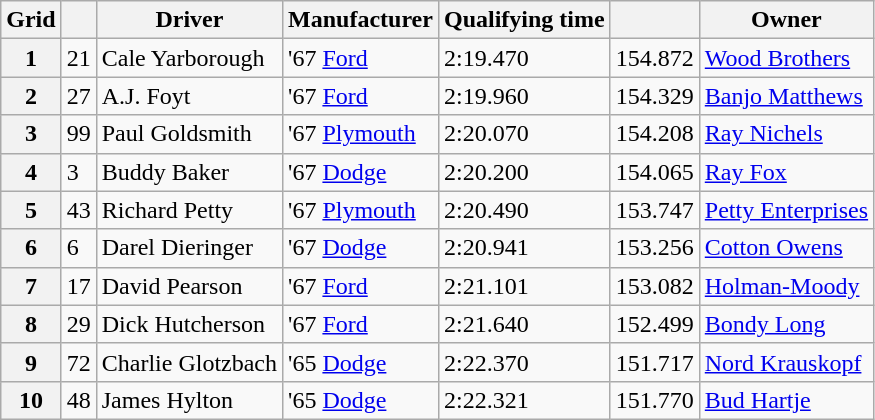<table class="wikitable">
<tr>
<th>Grid</th>
<th></th>
<th>Driver</th>
<th>Manufacturer</th>
<th>Qualifying time</th>
<th></th>
<th>Owner</th>
</tr>
<tr>
<th>1</th>
<td>21</td>
<td>Cale Yarborough</td>
<td>'67 <a href='#'>Ford</a></td>
<td>2:19.470</td>
<td>154.872</td>
<td><a href='#'>Wood Brothers</a></td>
</tr>
<tr>
<th>2</th>
<td>27</td>
<td>A.J. Foyt</td>
<td>'67 <a href='#'>Ford</a></td>
<td>2:19.960</td>
<td>154.329</td>
<td><a href='#'>Banjo Matthews</a></td>
</tr>
<tr>
<th>3</th>
<td>99</td>
<td>Paul Goldsmith</td>
<td>'67 <a href='#'>Plymouth</a></td>
<td>2:20.070</td>
<td>154.208</td>
<td><a href='#'>Ray Nichels</a></td>
</tr>
<tr>
<th>4</th>
<td>3</td>
<td>Buddy Baker</td>
<td>'67 <a href='#'>Dodge</a></td>
<td>2:20.200</td>
<td>154.065</td>
<td><a href='#'>Ray Fox</a></td>
</tr>
<tr>
<th>5</th>
<td>43</td>
<td>Richard Petty</td>
<td>'67 <a href='#'>Plymouth</a></td>
<td>2:20.490</td>
<td>153.747</td>
<td><a href='#'>Petty Enterprises</a></td>
</tr>
<tr>
<th>6</th>
<td>6</td>
<td>Darel Dieringer</td>
<td>'67 <a href='#'>Dodge</a></td>
<td>2:20.941</td>
<td>153.256</td>
<td><a href='#'>Cotton Owens</a></td>
</tr>
<tr>
<th>7</th>
<td>17</td>
<td>David Pearson</td>
<td>'67 <a href='#'>Ford</a></td>
<td>2:21.101</td>
<td>153.082</td>
<td><a href='#'>Holman-Moody</a></td>
</tr>
<tr>
<th>8</th>
<td>29</td>
<td>Dick Hutcherson</td>
<td>'67 <a href='#'>Ford</a></td>
<td>2:21.640</td>
<td>152.499</td>
<td><a href='#'>Bondy Long</a></td>
</tr>
<tr>
<th>9</th>
<td>72</td>
<td>Charlie Glotzbach</td>
<td>'65 <a href='#'>Dodge</a></td>
<td>2:22.370</td>
<td>151.717</td>
<td><a href='#'>Nord Krauskopf</a></td>
</tr>
<tr>
<th>10</th>
<td>48</td>
<td>James Hylton</td>
<td>'65 <a href='#'>Dodge</a></td>
<td>2:22.321</td>
<td>151.770</td>
<td><a href='#'>Bud Hartje</a></td>
</tr>
</table>
